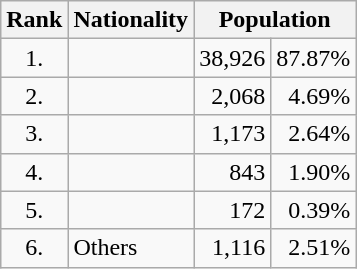<table class="wikitable">
<tr>
<th>Rank</th>
<th>Nationality</th>
<th colspan=2 style="text-align: center;">Population</th>
</tr>
<tr>
<td style="text-align: center;">1.</td>
<td></td>
<td style="text-align: right;">38,926</td>
<td style="text-align: right;">87.87%</td>
</tr>
<tr>
<td style="text-align: center;">2.</td>
<td></td>
<td style="text-align: right;">2,068</td>
<td style="text-align: right;">4.69%</td>
</tr>
<tr>
<td style="text-align: center;">3.</td>
<td></td>
<td style="text-align: right;">1,173</td>
<td style="text-align: right;">2.64%</td>
</tr>
<tr>
<td style="text-align: center;">4.</td>
<td></td>
<td style="text-align: right;">843</td>
<td style="text-align: right;">1.90%</td>
</tr>
<tr>
<td style="text-align: center;">5.</td>
<td></td>
<td style="text-align: right;">172</td>
<td style="text-align: right;">0.39%</td>
</tr>
<tr>
<td style="text-align: center;">6.</td>
<td>Others</td>
<td style="text-align: right;">1,116</td>
<td style="text-align: right;">2.51%</td>
</tr>
</table>
